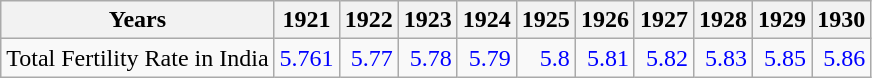<table class="wikitable sortable" style="text-align:right">
<tr>
<th>Years</th>
<th>1921</th>
<th>1922</th>
<th>1923</th>
<th>1924</th>
<th>1925</th>
<th>1926</th>
<th>1927</th>
<th>1928</th>
<th>1929</th>
<th>1930</th>
</tr>
<tr>
<td align="left">Total Fertility Rate in India</td>
<td style="text-align:right; color:blue;">5.761</td>
<td style="text-align:right; color:blue;">5.77</td>
<td style="text-align:right; color:blue;">5.78</td>
<td style="text-align:right; color:blue;">5.79</td>
<td style="text-align:right; color:blue;">5.8</td>
<td style="text-align:right; color:blue;">5.81</td>
<td style="text-align:right; color:blue;">5.82</td>
<td style="text-align:right; color:blue;">5.83</td>
<td style="text-align:right; color:blue;">5.85</td>
<td style="text-align:right; color:blue;">5.86</td>
</tr>
</table>
